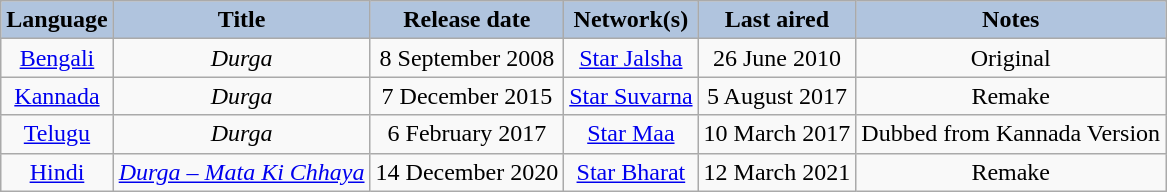<table class="wikitable sortable" style="text-align:center;">
<tr>
<th style="background:LightSteelBlue;">Language</th>
<th style="background:LightSteelBlue;">Title</th>
<th style="background:LightSteelBlue;">Release date</th>
<th style="background:LightSteelBlue;">Network(s)</th>
<th style="background:LightSteelBlue;">Last aired</th>
<th style="background:LightSteelBlue;">Notes</th>
</tr>
<tr>
<td><a href='#'>Bengali</a></td>
<td><em>Durga</em></td>
<td>8 September 2008</td>
<td><a href='#'>Star Jalsha</a></td>
<td>26 June 2010</td>
<td>Original</td>
</tr>
<tr>
<td><a href='#'>Kannada</a></td>
<td><em>Durga</em></td>
<td>7 December 2015</td>
<td><a href='#'>Star Suvarna</a></td>
<td>5 August 2017</td>
<td>Remake</td>
</tr>
<tr>
<td><a href='#'>Telugu</a></td>
<td><em>Durga</em></td>
<td>6 February 2017</td>
<td><a href='#'>Star Maa</a></td>
<td>10 March 2017</td>
<td>Dubbed from Kannada Version</td>
</tr>
<tr>
<td><a href='#'>Hindi</a></td>
<td><em><a href='#'>Durga – Mata Ki Chhaya</a></em></td>
<td>14 December 2020</td>
<td><a href='#'>Star Bharat</a></td>
<td>12 March 2021</td>
<td>Remake</td>
</tr>
</table>
